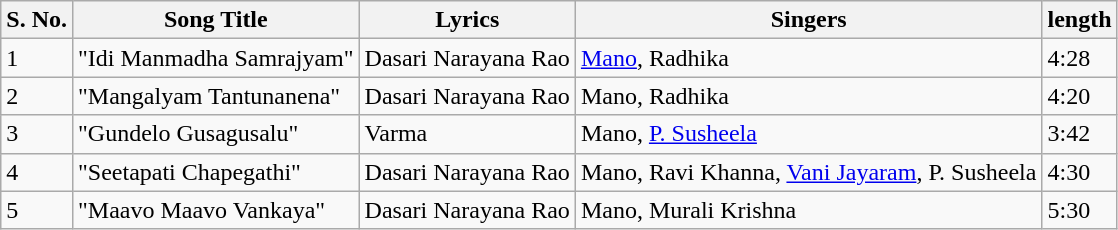<table class="wikitable">
<tr>
<th>S. No.</th>
<th>Song Title</th>
<th>Lyrics</th>
<th>Singers</th>
<th>length</th>
</tr>
<tr>
<td>1</td>
<td>"Idi Manmadha Samrajyam"</td>
<td>Dasari Narayana Rao</td>
<td><a href='#'>Mano</a>, Radhika</td>
<td>4:28</td>
</tr>
<tr>
<td>2</td>
<td>"Mangalyam Tantunanena"</td>
<td>Dasari Narayana Rao</td>
<td>Mano, Radhika</td>
<td>4:20</td>
</tr>
<tr>
<td>3</td>
<td>"Gundelo Gusagusalu"</td>
<td>Varma</td>
<td>Mano, <a href='#'>P. Susheela</a></td>
<td>3:42</td>
</tr>
<tr>
<td>4</td>
<td>"Seetapati Chapegathi"</td>
<td>Dasari Narayana Rao</td>
<td>Mano, Ravi Khanna, <a href='#'>Vani Jayaram</a>, P. Susheela</td>
<td>4:30</td>
</tr>
<tr>
<td>5</td>
<td>"Maavo Maavo Vankaya"</td>
<td>Dasari Narayana Rao</td>
<td>Mano, Murali Krishna</td>
<td>5:30</td>
</tr>
</table>
